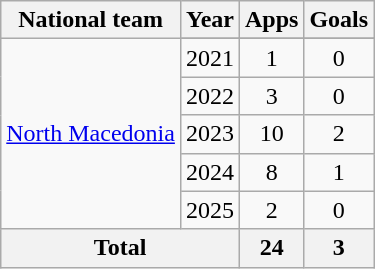<table class="wikitable" style="text-align:center">
<tr>
<th>National team</th>
<th>Year</th>
<th>Apps</th>
<th>Goals</th>
</tr>
<tr>
<td rowspan=6><a href='#'>North Macedonia</a></td>
</tr>
<tr>
<td>2021</td>
<td>1</td>
<td>0</td>
</tr>
<tr>
<td>2022</td>
<td>3</td>
<td>0</td>
</tr>
<tr>
<td>2023</td>
<td>10</td>
<td>2</td>
</tr>
<tr>
<td>2024</td>
<td>8</td>
<td>1</td>
</tr>
<tr>
<td>2025</td>
<td>2</td>
<td>0</td>
</tr>
<tr>
<th colspan="2">Total</th>
<th>24</th>
<th>3</th>
</tr>
</table>
